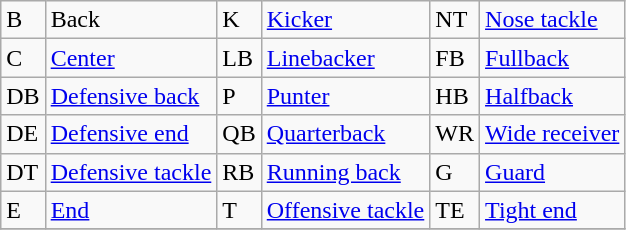<table class="wikitable">
<tr>
<td>B</td>
<td>Back</td>
<td>K</td>
<td><a href='#'>Kicker</a></td>
<td>NT</td>
<td><a href='#'>Nose tackle</a></td>
</tr>
<tr>
<td>C</td>
<td><a href='#'>Center</a></td>
<td>LB</td>
<td><a href='#'>Linebacker</a></td>
<td>FB</td>
<td><a href='#'>Fullback</a></td>
</tr>
<tr>
<td>DB</td>
<td><a href='#'>Defensive back</a></td>
<td>P</td>
<td><a href='#'>Punter</a></td>
<td>HB</td>
<td><a href='#'>Halfback</a></td>
</tr>
<tr>
<td>DE</td>
<td><a href='#'>Defensive end</a></td>
<td>QB</td>
<td><a href='#'>Quarterback</a></td>
<td>WR</td>
<td><a href='#'>Wide receiver</a></td>
</tr>
<tr>
<td>DT</td>
<td><a href='#'>Defensive tackle</a></td>
<td>RB</td>
<td><a href='#'>Running back</a></td>
<td>G</td>
<td><a href='#'>Guard</a></td>
</tr>
<tr>
<td>E</td>
<td><a href='#'>End</a></td>
<td>T</td>
<td><a href='#'>Offensive tackle</a></td>
<td>TE</td>
<td><a href='#'>Tight end</a></td>
</tr>
<tr>
</tr>
</table>
